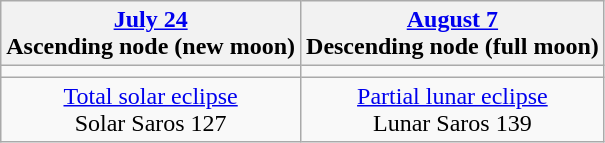<table class="wikitable">
<tr>
<th><a href='#'>July 24</a><br>Ascending node (new moon)<br></th>
<th><a href='#'>August 7</a><br>Descending node (full moon)<br></th>
</tr>
<tr>
<td></td>
<td></td>
</tr>
<tr align=center>
<td><a href='#'>Total solar eclipse</a><br>Solar Saros 127</td>
<td><a href='#'>Partial lunar eclipse</a><br>Lunar Saros 139</td>
</tr>
</table>
